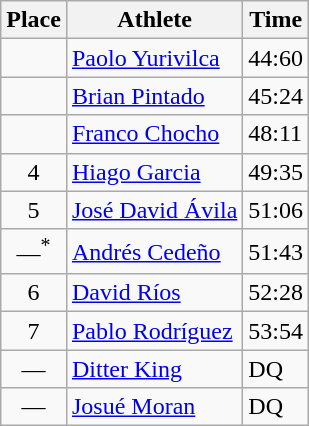<table class=wikitable>
<tr>
<th>Place</th>
<th>Athlete</th>
<th>Time</th>
</tr>
<tr>
<td align=center></td>
<td><a href='#'>Paolo Yurivilca</a> </td>
<td>44:60</td>
</tr>
<tr>
<td align=center></td>
<td><a href='#'>Brian Pintado</a> </td>
<td>45:24</td>
</tr>
<tr>
<td align=center></td>
<td><a href='#'>Franco Chocho</a> </td>
<td>48:11</td>
</tr>
<tr>
<td align=center>4</td>
<td><a href='#'>Hiago Garcia</a> </td>
<td>49:35</td>
</tr>
<tr>
<td align=center>5</td>
<td><a href='#'>José David Ávila</a> </td>
<td>51:06</td>
</tr>
<tr>
<td align=center>—<sup>*</sup></td>
<td><a href='#'>Andrés Cedeño</a> </td>
<td>51:43</td>
</tr>
<tr>
<td align=center>6</td>
<td><a href='#'>David Ríos</a> </td>
<td>52:28</td>
</tr>
<tr>
<td align=center>7</td>
<td><a href='#'>Pablo Rodríguez</a> </td>
<td>53:54</td>
</tr>
<tr>
<td align=center>—</td>
<td><a href='#'>Ditter King</a> </td>
<td>DQ</td>
</tr>
<tr>
<td align=center>—</td>
<td><a href='#'>Josué Moran</a> </td>
<td>DQ</td>
</tr>
</table>
